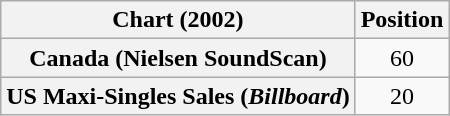<table class="wikitable plainrowheaders" style="text-align:center">
<tr>
<th>Chart (2002)</th>
<th>Position</th>
</tr>
<tr>
<th scope="row">Canada (Nielsen SoundScan)</th>
<td>60</td>
</tr>
<tr>
<th scope="row">US Maxi-Singles Sales (<em>Billboard</em>)</th>
<td>20</td>
</tr>
</table>
